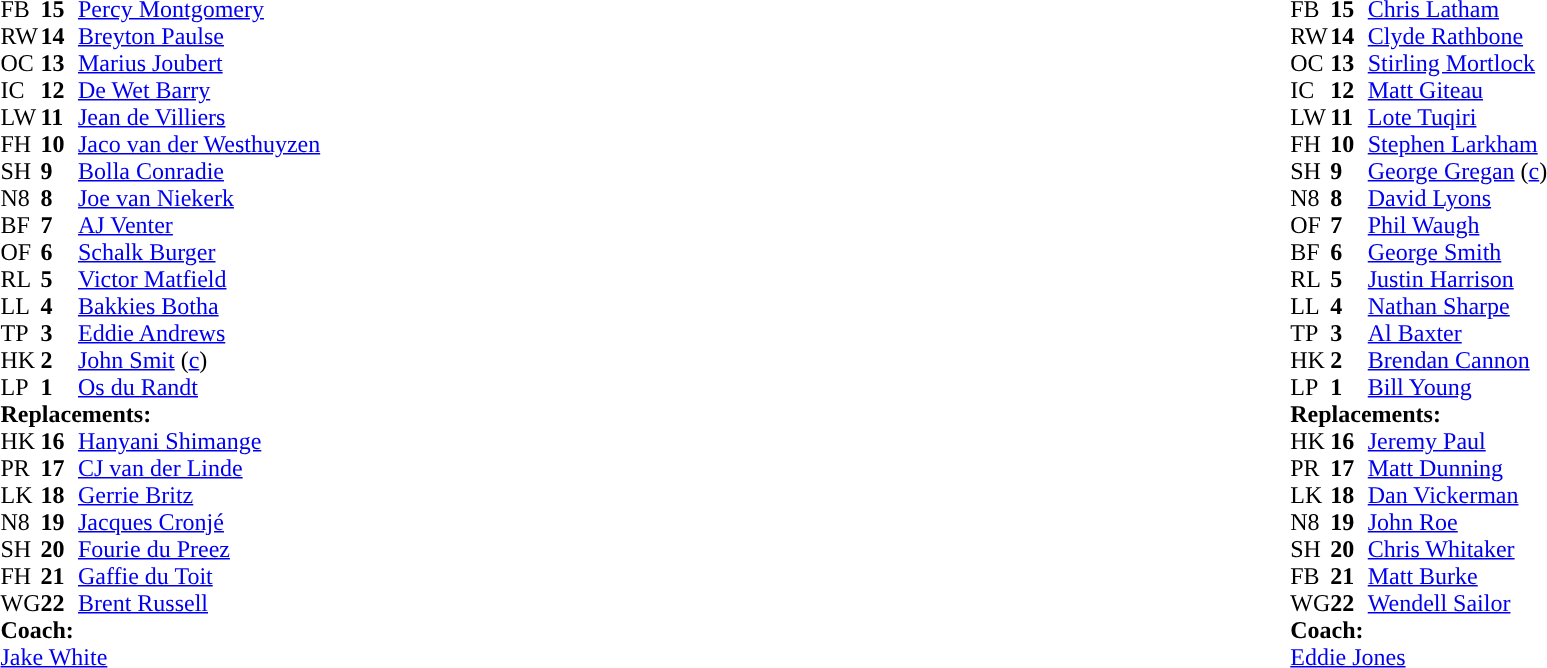<table style="width:100%">
<tr>
<td style="vertical-align:top;width:50%"><br><table cellspacing="0" cellpadding="0">
<tr>
<th width="25"></th>
<th width="25"></th>
</tr>
<tr>
<td>FB</td>
<td><strong>15</strong></td>
<td><a href='#'>Percy Montgomery</a></td>
</tr>
<tr>
<td>RW</td>
<td><strong>14</strong></td>
<td><a href='#'>Breyton Paulse</a></td>
</tr>
<tr>
<td>OC</td>
<td><strong>13</strong></td>
<td><a href='#'>Marius Joubert</a></td>
</tr>
<tr>
<td>IC</td>
<td><strong>12</strong></td>
<td><a href='#'>De Wet Barry</a></td>
</tr>
<tr>
<td>LW</td>
<td><strong>11</strong></td>
<td><a href='#'>Jean de Villiers</a></td>
</tr>
<tr>
<td>FH</td>
<td><strong>10</strong></td>
<td><a href='#'>Jaco van der Westhuyzen</a></td>
</tr>
<tr>
<td>SH</td>
<td><strong>9</strong></td>
<td><a href='#'>Bolla Conradie</a></td>
</tr>
<tr>
<td>N8</td>
<td><strong>8</strong></td>
<td><a href='#'>Joe van Niekerk</a></td>
</tr>
<tr>
<td>BF</td>
<td><strong>7</strong></td>
<td><a href='#'>AJ Venter</a></td>
</tr>
<tr>
<td>OF</td>
<td><strong>6</strong></td>
<td><a href='#'>Schalk Burger</a></td>
</tr>
<tr>
<td>RL</td>
<td><strong>5</strong></td>
<td><a href='#'>Victor Matfield</a></td>
</tr>
<tr>
<td>LL</td>
<td><strong>4</strong></td>
<td><a href='#'>Bakkies Botha</a></td>
</tr>
<tr>
<td>TP</td>
<td><strong>3</strong></td>
<td><a href='#'>Eddie Andrews</a></td>
</tr>
<tr>
<td>HK</td>
<td><strong>2</strong></td>
<td><a href='#'>John Smit</a> (<a href='#'>c</a>)</td>
</tr>
<tr>
<td>LP</td>
<td><strong>1</strong></td>
<td><a href='#'>Os du Randt</a></td>
</tr>
<tr>
<td colspan="3"><strong>Replacements:</strong></td>
</tr>
<tr>
<td>HK</td>
<td><strong>16</strong></td>
<td><a href='#'>Hanyani Shimange</a></td>
</tr>
<tr>
<td>PR</td>
<td><strong>17</strong></td>
<td><a href='#'>CJ van der Linde</a></td>
</tr>
<tr>
<td>LK</td>
<td><strong>18</strong></td>
<td><a href='#'>Gerrie Britz</a></td>
</tr>
<tr>
<td>N8</td>
<td><strong>19</strong></td>
<td><a href='#'>Jacques Cronjé</a></td>
</tr>
<tr>
<td>SH</td>
<td><strong>20</strong></td>
<td><a href='#'>Fourie du Preez</a></td>
</tr>
<tr>
<td>FH</td>
<td><strong>21</strong></td>
<td><a href='#'>Gaffie du Toit</a></td>
</tr>
<tr>
<td>WG</td>
<td><strong>22</strong></td>
<td><a href='#'>Brent Russell</a></td>
</tr>
<tr>
<td colspan="3"><strong>Coach:</strong></td>
</tr>
<tr>
<td colspan="3"> <a href='#'>Jake White</a></td>
</tr>
</table>
</td>
<td style="vertical-align:top"></td>
<td style="vertical-align:top;width:50%"><br><table cellspacing="0" cellpadding="0" style="margin:auto">
<tr>
<th width="25"></th>
<th width="25"></th>
</tr>
<tr>
<td>FB</td>
<td><strong>15</strong></td>
<td><a href='#'>Chris Latham</a></td>
</tr>
<tr>
<td>RW</td>
<td><strong>14</strong></td>
<td><a href='#'>Clyde Rathbone</a></td>
</tr>
<tr>
<td>OC</td>
<td><strong>13</strong></td>
<td><a href='#'>Stirling Mortlock</a></td>
</tr>
<tr>
<td>IC</td>
<td><strong>12</strong></td>
<td><a href='#'>Matt Giteau</a></td>
</tr>
<tr>
<td>LW</td>
<td><strong>11</strong></td>
<td><a href='#'>Lote Tuqiri</a></td>
</tr>
<tr>
<td>FH</td>
<td><strong>10</strong></td>
<td><a href='#'>Stephen Larkham</a></td>
</tr>
<tr>
<td>SH</td>
<td><strong>9</strong></td>
<td><a href='#'>George Gregan</a> (<a href='#'>c</a>)</td>
</tr>
<tr>
<td>N8</td>
<td><strong>8</strong></td>
<td><a href='#'>David Lyons</a></td>
</tr>
<tr>
<td>OF</td>
<td><strong>7</strong></td>
<td><a href='#'>Phil Waugh</a></td>
</tr>
<tr>
<td>BF</td>
<td><strong>6</strong></td>
<td><a href='#'>George Smith</a></td>
</tr>
<tr>
<td>RL</td>
<td><strong>5</strong></td>
<td><a href='#'>Justin Harrison</a></td>
</tr>
<tr>
<td>LL</td>
<td><strong>4</strong></td>
<td><a href='#'>Nathan Sharpe</a></td>
</tr>
<tr>
<td>TP</td>
<td><strong>3</strong></td>
<td><a href='#'>Al Baxter</a></td>
</tr>
<tr>
<td>HK</td>
<td><strong>2</strong></td>
<td><a href='#'>Brendan Cannon</a></td>
</tr>
<tr>
<td>LP</td>
<td><strong>1</strong></td>
<td><a href='#'>Bill Young</a></td>
</tr>
<tr>
<td colspan="3"><strong>Replacements:</strong></td>
</tr>
<tr>
<td>HK</td>
<td><strong>16</strong></td>
<td><a href='#'>Jeremy Paul</a></td>
</tr>
<tr>
<td>PR</td>
<td><strong>17</strong></td>
<td><a href='#'>Matt Dunning</a></td>
</tr>
<tr>
<td>LK</td>
<td><strong>18</strong></td>
<td><a href='#'>Dan Vickerman</a></td>
</tr>
<tr>
<td>N8</td>
<td><strong>19</strong></td>
<td><a href='#'>John Roe</a></td>
</tr>
<tr>
<td>SH</td>
<td><strong>20</strong></td>
<td><a href='#'>Chris Whitaker</a></td>
</tr>
<tr>
<td>FB</td>
<td><strong>21</strong></td>
<td><a href='#'>Matt Burke</a></td>
</tr>
<tr>
<td>WG</td>
<td><strong>22</strong></td>
<td><a href='#'>Wendell Sailor</a></td>
</tr>
<tr>
<td colspan="3"><strong>Coach:</strong></td>
</tr>
<tr>
<td colspan="3"> <a href='#'>Eddie Jones</a></td>
</tr>
</table>
</td>
</tr>
</table>
